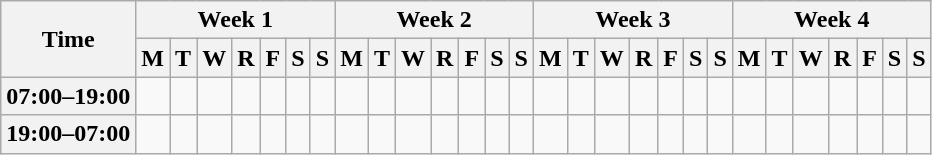<table class="wikitable">
<tr>
<th rowspan=2>Time</th>
<th colspan=7>Week 1</th>
<th colspan=7>Week 2</th>
<th colspan=7>Week 3</th>
<th colspan=7>Week 4</th>
</tr>
<tr>
<th>M</th>
<th>T</th>
<th>W</th>
<th>R</th>
<th>F</th>
<th>S</th>
<th>S</th>
<th>M</th>
<th>T</th>
<th>W</th>
<th>R</th>
<th>F</th>
<th>S</th>
<th>S</th>
<th>M</th>
<th>T</th>
<th>W</th>
<th>R</th>
<th>F</th>
<th>S</th>
<th>S</th>
<th>M</th>
<th>T</th>
<th>W</th>
<th>R</th>
<th>F</th>
<th>S</th>
<th>S</th>
</tr>
<tr>
<th>07:00–19:00</th>
<td></td>
<td></td>
<td></td>
<td></td>
<td></td>
<td></td>
<td></td>
<td></td>
<td></td>
<td></td>
<td></td>
<td></td>
<td></td>
<td></td>
<td></td>
<td></td>
<td></td>
<td></td>
<td></td>
<td></td>
<td></td>
<td></td>
<td></td>
<td></td>
<td></td>
<td></td>
<td></td>
<td></td>
</tr>
<tr>
<th>19:00–07:00</th>
<td></td>
<td></td>
<td></td>
<td></td>
<td></td>
<td></td>
<td></td>
<td></td>
<td></td>
<td></td>
<td></td>
<td></td>
<td></td>
<td></td>
<td></td>
<td></td>
<td></td>
<td></td>
<td></td>
<td></td>
<td></td>
<td></td>
<td></td>
<td></td>
<td></td>
<td></td>
<td></td>
<td></td>
</tr>
</table>
